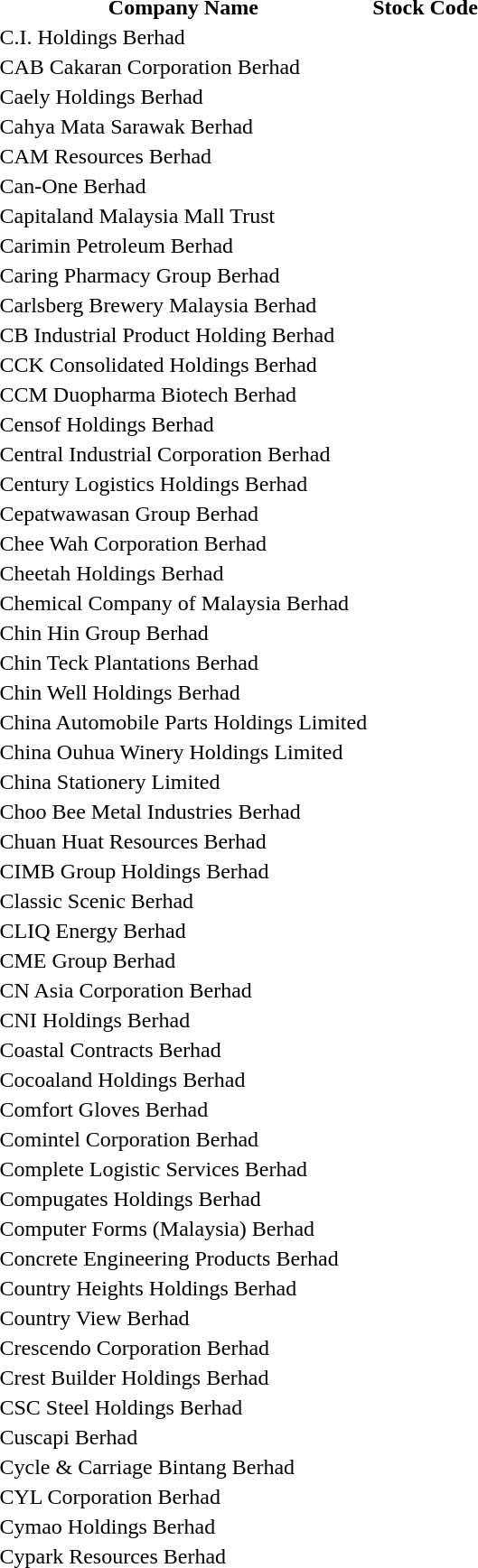<table style="background:transparent;">
<tr>
<th>Company Name</th>
<th>Stock Code</th>
</tr>
<tr>
<td>C.I. Holdings Berhad</td>
<td></td>
</tr>
<tr>
<td>CAB Cakaran Corporation Berhad</td>
<td></td>
</tr>
<tr>
<td>Caely Holdings Berhad</td>
<td></td>
</tr>
<tr>
<td>Cahya Mata Sarawak Berhad</td>
<td></td>
</tr>
<tr>
<td>CAM Resources Berhad</td>
<td></td>
</tr>
<tr>
<td>Can-One Berhad</td>
<td></td>
</tr>
<tr>
<td>Capitaland Malaysia Mall Trust</td>
<td></td>
</tr>
<tr>
<td>Carimin Petroleum Berhad</td>
<td></td>
</tr>
<tr>
<td>Caring Pharmacy Group Berhad</td>
<td></td>
</tr>
<tr>
<td>Carlsberg Brewery Malaysia Berhad</td>
<td></td>
</tr>
<tr>
<td>CB Industrial Product Holding Berhad</td>
<td></td>
</tr>
<tr>
<td>CCK Consolidated Holdings Berhad</td>
<td></td>
</tr>
<tr>
<td>CCM Duopharma Biotech Berhad</td>
<td></td>
</tr>
<tr>
<td>Censof Holdings Berhad</td>
<td></td>
</tr>
<tr>
<td>Central Industrial Corporation Berhad</td>
<td></td>
</tr>
<tr>
<td>Century Logistics Holdings Berhad</td>
<td></td>
</tr>
<tr>
<td>Cepatwawasan Group Berhad</td>
<td></td>
</tr>
<tr>
<td>Chee Wah Corporation Berhad</td>
<td></td>
</tr>
<tr>
<td>Cheetah Holdings Berhad</td>
<td></td>
</tr>
<tr>
<td>Chemical Company of Malaysia Berhad</td>
<td></td>
</tr>
<tr>
<td>Chin Hin Group Berhad</td>
<td></td>
</tr>
<tr>
<td>Chin Teck Plantations Berhad</td>
<td></td>
</tr>
<tr>
<td>Chin Well Holdings Berhad</td>
<td></td>
</tr>
<tr>
<td>China Automobile Parts Holdings Limited</td>
<td></td>
</tr>
<tr>
<td>China Ouhua Winery Holdings Limited</td>
<td></td>
</tr>
<tr>
<td>China Stationery Limited</td>
<td></td>
</tr>
<tr>
<td>Choo Bee Metal Industries Berhad</td>
<td></td>
</tr>
<tr>
<td>Chuan Huat Resources Berhad</td>
<td></td>
</tr>
<tr>
<td>CIMB Group Holdings Berhad</td>
<td></td>
</tr>
<tr>
<td>Classic Scenic Berhad</td>
<td></td>
</tr>
<tr>
<td>CLIQ Energy Berhad</td>
<td></td>
</tr>
<tr>
<td>CME Group Berhad</td>
<td></td>
</tr>
<tr>
<td>CN Asia Corporation Berhad</td>
<td></td>
</tr>
<tr>
<td>CNI Holdings Berhad</td>
<td></td>
</tr>
<tr>
<td>Coastal Contracts Berhad</td>
<td></td>
</tr>
<tr>
<td>Cocoaland Holdings Berhad</td>
<td></td>
</tr>
<tr>
<td>Comfort Gloves Berhad</td>
<td></td>
</tr>
<tr>
<td>Comintel Corporation Berhad</td>
<td></td>
</tr>
<tr>
<td>Complete Logistic Services Berhad</td>
<td></td>
</tr>
<tr>
<td>Compugates Holdings Berhad</td>
<td></td>
</tr>
<tr>
<td>Computer Forms (Malaysia) Berhad</td>
<td></td>
</tr>
<tr>
<td>Concrete Engineering Products Berhad</td>
<td></td>
</tr>
<tr>
<td>Country Heights Holdings Berhad</td>
<td></td>
</tr>
<tr>
<td>Country View Berhad</td>
<td></td>
</tr>
<tr>
<td>Crescendo Corporation Berhad</td>
<td></td>
</tr>
<tr>
<td>Crest Builder Holdings Berhad</td>
<td></td>
</tr>
<tr>
<td>CSC Steel Holdings Berhad</td>
<td></td>
</tr>
<tr>
<td>Cuscapi Berhad</td>
<td></td>
</tr>
<tr>
<td>Cycle & Carriage Bintang Berhad</td>
<td></td>
</tr>
<tr>
<td>CYL Corporation Berhad</td>
<td></td>
</tr>
<tr>
<td>Cymao Holdings Berhad</td>
<td></td>
</tr>
<tr>
<td>Cypark Resources Berhad</td>
<td></td>
</tr>
</table>
